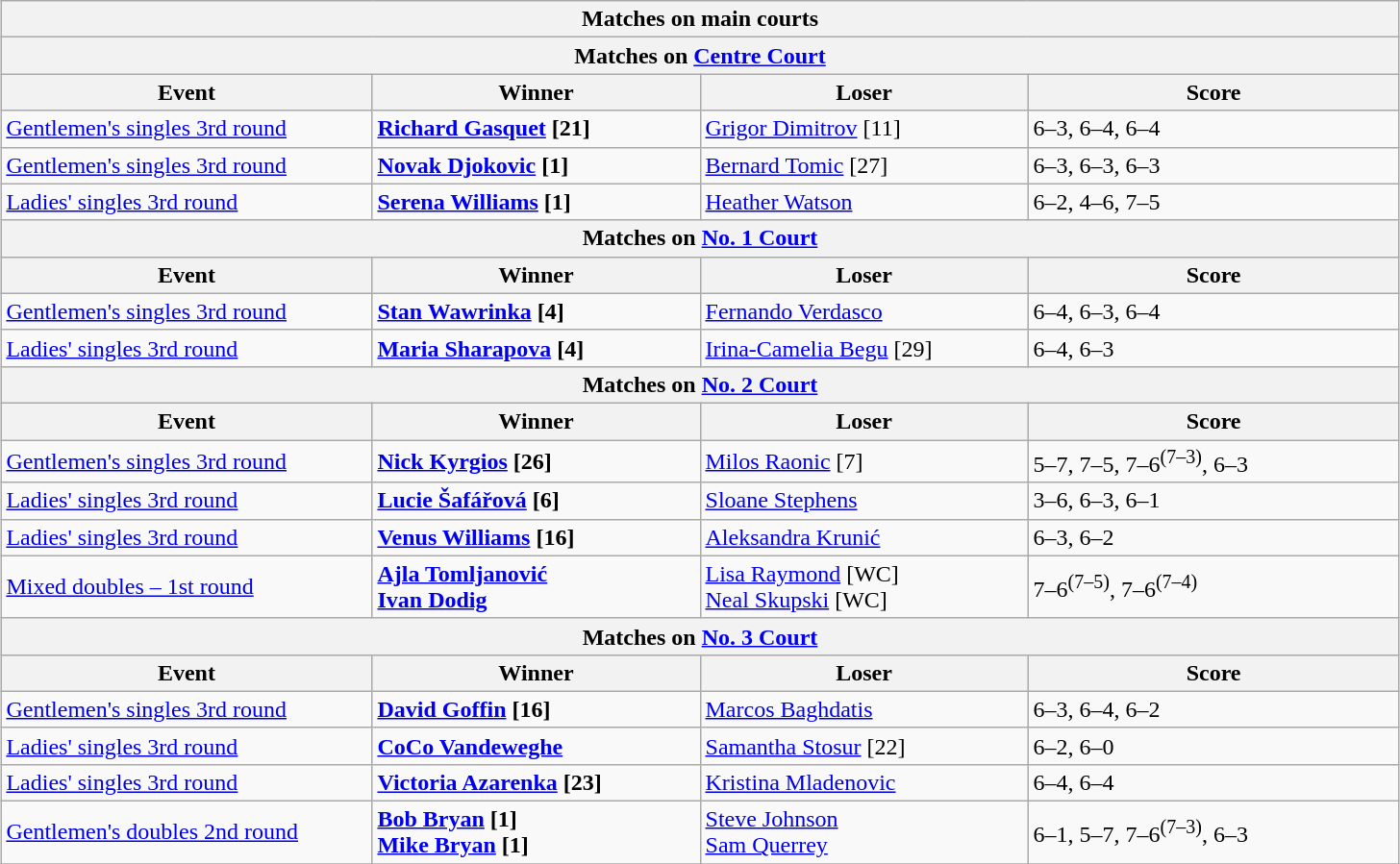<table class="wikitable collapsible uncollapsed" style="margin:auto;">
<tr>
<th colspan="4" style="white-space:nowrap;">Matches on main courts</th>
</tr>
<tr>
<th colspan="4"><strong>Matches on <a href='#'>Centre Court</a></strong></th>
</tr>
<tr>
<th width=250>Event</th>
<th width=220>Winner</th>
<th width=220>Loser</th>
<th width=250>Score</th>
</tr>
<tr>
<td><a href='#'>Gentlemen's singles 3rd round</a></td>
<td><strong> <a href='#'>Richard Gasquet</a> [21]</strong></td>
<td> <a href='#'>Grigor Dimitrov</a> [11]</td>
<td>6–3, 6–4, 6–4</td>
</tr>
<tr>
<td><a href='#'>Gentlemen's singles 3rd round</a></td>
<td><strong> <a href='#'>Novak Djokovic</a> [1]</strong></td>
<td> <a href='#'>Bernard Tomic</a> [27]</td>
<td>6–3, 6–3, 6–3</td>
</tr>
<tr>
<td><a href='#'>Ladies' singles 3rd round</a></td>
<td><strong> <a href='#'>Serena Williams</a> [1]</strong></td>
<td> <a href='#'>Heather Watson</a></td>
<td>6–2, 4–6, 7–5</td>
</tr>
<tr>
<th colspan="4"><strong>Matches on <a href='#'>No. 1 Court</a></strong></th>
</tr>
<tr>
<th width=250>Event</th>
<th width=220>Winner</th>
<th width=220>Loser</th>
<th width=220>Score</th>
</tr>
<tr>
<td><a href='#'>Gentlemen's singles 3rd round</a></td>
<td><strong> <a href='#'>Stan Wawrinka</a> [4]</strong></td>
<td> <a href='#'>Fernando Verdasco</a></td>
<td>6–4, 6–3, 6–4</td>
</tr>
<tr>
<td><a href='#'>Ladies' singles 3rd round</a></td>
<td><strong> <a href='#'>Maria Sharapova</a> [4]</strong></td>
<td> <a href='#'>Irina-Camelia Begu</a> [29]</td>
<td>6–4, 6–3</td>
</tr>
<tr>
<th colspan="4"><strong>Matches on <a href='#'>No. 2 Court</a></strong></th>
</tr>
<tr>
<th width=250>Event</th>
<th width=220>Winner</th>
<th width=220>Loser</th>
<th width=220>Score</th>
</tr>
<tr>
<td><a href='#'>Gentlemen's singles 3rd round</a></td>
<td><strong> <a href='#'>Nick Kyrgios</a> [26]</strong></td>
<td> <a href='#'>Milos Raonic</a> [7]</td>
<td>5–7, 7–5, 7–6<sup>(7–3)</sup>, 6–3</td>
</tr>
<tr>
<td><a href='#'>Ladies' singles 3rd round</a></td>
<td><strong> <a href='#'>Lucie Šafářová</a> [6]</strong></td>
<td> <a href='#'>Sloane Stephens</a></td>
<td>3–6, 6–3, 6–1</td>
</tr>
<tr>
<td><a href='#'>Ladies' singles 3rd round</a></td>
<td><strong> <a href='#'>Venus Williams</a> [16]</strong></td>
<td> <a href='#'>Aleksandra Krunić</a></td>
<td>6–3, 6–2</td>
</tr>
<tr>
<td><a href='#'>Mixed doubles – 1st round</a></td>
<td><strong> <a href='#'>Ajla Tomljanović</a> <br>  <a href='#'>Ivan Dodig</a></strong></td>
<td> <a href='#'>Lisa Raymond</a> [WC] <br>  <a href='#'>Neal Skupski</a> [WC]</td>
<td>7–6<sup>(7–5)</sup>, 7–6<sup>(7–4)</sup></td>
</tr>
<tr>
<th colspan="4"><strong>Matches on <a href='#'>No. 3 Court</a></strong></th>
</tr>
<tr>
<th width=250>Event</th>
<th width=220>Winner</th>
<th width=220>Loser</th>
<th width=220>Score</th>
</tr>
<tr>
<td><a href='#'>Gentlemen's singles 3rd round</a></td>
<td><strong> <a href='#'>David Goffin</a> [16]</strong></td>
<td> <a href='#'>Marcos Baghdatis</a></td>
<td>6–3, 6–4, 6–2</td>
</tr>
<tr>
<td><a href='#'>Ladies' singles 3rd round</a></td>
<td><strong> <a href='#'>CoCo Vandeweghe</a></strong></td>
<td> <a href='#'>Samantha Stosur</a> [22]</td>
<td>6–2, 6–0</td>
</tr>
<tr>
<td><a href='#'>Ladies' singles 3rd round</a></td>
<td><strong> <a href='#'>Victoria Azarenka</a> [23]</strong></td>
<td> <a href='#'>Kristina Mladenovic</a></td>
<td>6–4, 6–4</td>
</tr>
<tr>
<td><a href='#'>Gentlemen's doubles 2nd round</a></td>
<td><strong> <a href='#'>Bob Bryan</a> [1] <br>  <a href='#'>Mike Bryan</a> [1]</strong></td>
<td> <a href='#'>Steve Johnson</a> <br>  <a href='#'>Sam Querrey</a></td>
<td>6–1, 5–7, 7–6<sup>(7–3)</sup>, 6–3</td>
</tr>
<tr>
</tr>
</table>
